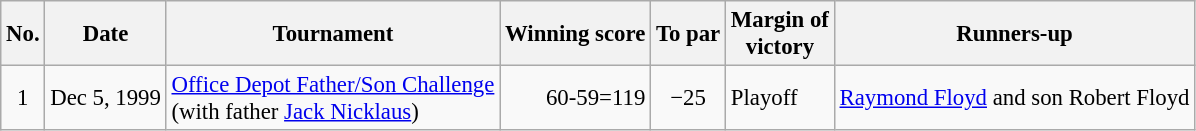<table class="wikitable" style="font-size:95%;">
<tr>
<th>No.</th>
<th>Date</th>
<th>Tournament</th>
<th>Winning score</th>
<th>To par</th>
<th>Margin of<br>victory</th>
<th>Runners-up</th>
</tr>
<tr>
<td align=center>1</td>
<td align=right>Dec 5, 1999</td>
<td><a href='#'>Office Depot Father/Son Challenge</a><br>(with father <a href='#'>Jack Nicklaus</a>)</td>
<td align=right>60-59=119</td>
<td align=center>−25</td>
<td>Playoff</td>
<td> <a href='#'>Raymond Floyd</a> and son Robert Floyd</td>
</tr>
</table>
